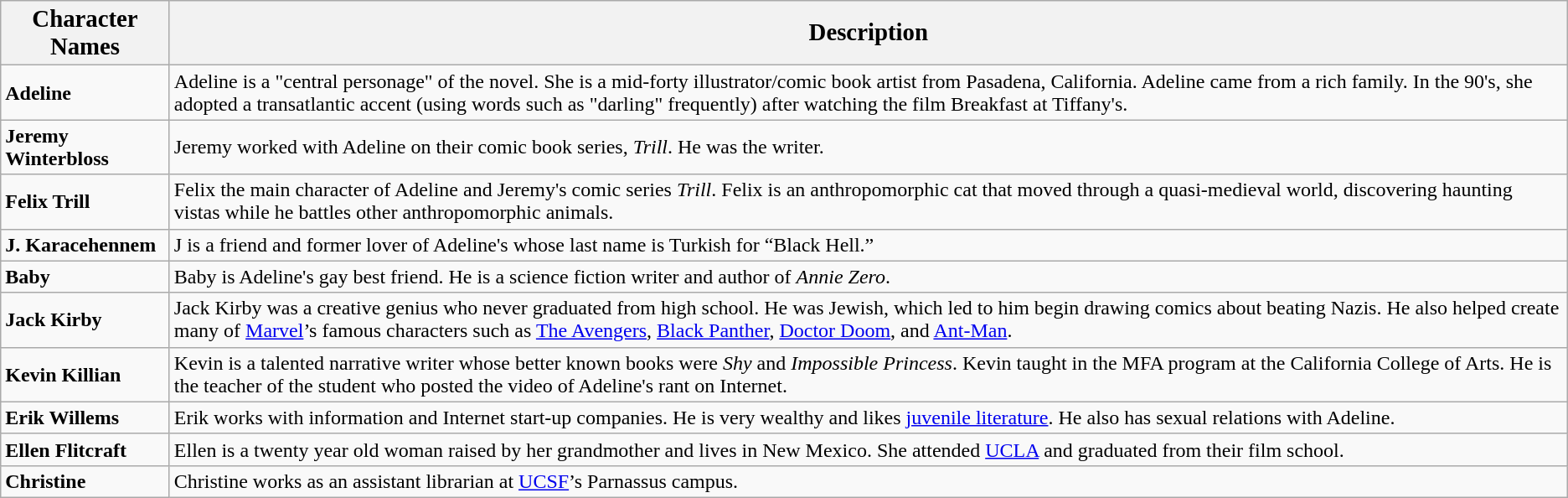<table class="wikitable">
<tr>
<th><big><strong>Character Names</strong></big></th>
<th><big>Description</big></th>
</tr>
<tr>
<td><strong>Adeline</strong></td>
<td>Adeline is a "central personage" of the novel. She is a mid-forty illustrator/comic book artist from Pasadena, California. Adeline came from a rich family. In the 90's, she adopted a transatlantic accent (using words such as "darling" frequently) after watching the film Breakfast at Tiffany's.</td>
</tr>
<tr>
<td><strong>Jeremy  Winterbloss</strong></td>
<td>Jeremy worked with Adeline on their comic book series, <em>Trill</em>.  He was the writer.</td>
</tr>
<tr>
<td><strong>Felix Trill</strong></td>
<td>Felix the main character of Adeline and Jeremy's comic series <em>Trill</em>. Felix is an anthropomorphic cat that moved through a quasi-medieval world, discovering haunting vistas while he battles other anthropomorphic animals.</td>
</tr>
<tr>
<td><strong>J. Karacehennem</strong></td>
<td>J is a friend and former lover of Adeline's whose last name is Turkish for “Black Hell.”</td>
</tr>
<tr>
<td><strong>Baby</strong></td>
<td>Baby is Adeline's gay best friend. He is a science fiction writer and author of <em>Annie Zero</em>.</td>
</tr>
<tr>
<td><strong>Jack Kirby</strong></td>
<td>Jack Kirby was a creative genius who never graduated from high school. He was Jewish, which led to him begin drawing comics about beating Nazis. He also helped create many of <a href='#'>Marvel</a>’s famous characters such as <a href='#'>The Avengers</a>, <a href='#'>Black Panther</a>, <a href='#'>Doctor Doom</a>, and <a href='#'>Ant-Man</a>.</td>
</tr>
<tr>
<td><strong>Kevin Killian</strong></td>
<td>Kevin is a talented narrative writer whose better known books were <em>Shy</em> and <em>Impossible Princess</em>.  Kevin taught in the MFA program at the California College of Arts. He is the teacher of the student who posted the video of Adeline's rant on Internet.</td>
</tr>
<tr>
<td><strong>Erik Willems</strong></td>
<td>Erik works with information and Internet start-up companies. He is very wealthy and likes <a href='#'>juvenile literature</a>. He also has sexual relations with Adeline.</td>
</tr>
<tr>
<td><strong>Ellen Flitcraft</strong></td>
<td>Ellen is a twenty year old woman raised by her grandmother and lives in New Mexico. She attended <a href='#'>UCLA</a> and graduated from their film school.</td>
</tr>
<tr>
<td><strong>Christine</strong></td>
<td>Christine works as an assistant librarian at <a href='#'>UCSF</a>’s Parnassus campus.</td>
</tr>
</table>
